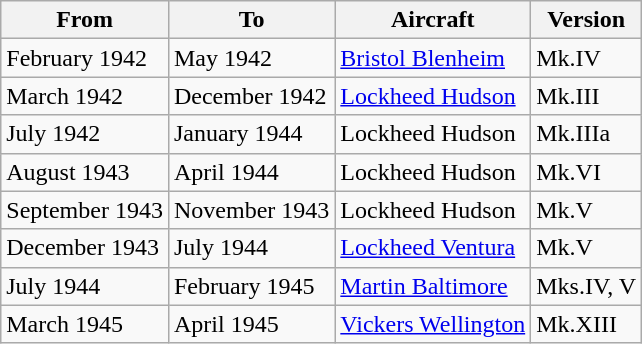<table class="wikitable">
<tr>
<th>From</th>
<th>To</th>
<th>Aircraft</th>
<th>Version</th>
</tr>
<tr>
<td>February 1942</td>
<td>May 1942</td>
<td><a href='#'>Bristol Blenheim</a></td>
<td>Mk.IV</td>
</tr>
<tr>
<td>March 1942</td>
<td>December 1942</td>
<td><a href='#'>Lockheed Hudson</a></td>
<td>Mk.III</td>
</tr>
<tr>
<td>July 1942</td>
<td>January 1944</td>
<td>Lockheed Hudson</td>
<td>Mk.IIIa</td>
</tr>
<tr>
<td>August 1943</td>
<td>April 1944</td>
<td>Lockheed Hudson</td>
<td>Mk.VI</td>
</tr>
<tr>
<td>September 1943</td>
<td>November 1943</td>
<td>Lockheed Hudson</td>
<td>Mk.V</td>
</tr>
<tr>
<td>December 1943</td>
<td>July 1944</td>
<td><a href='#'>Lockheed Ventura</a></td>
<td>Mk.V</td>
</tr>
<tr>
<td>July 1944</td>
<td>February 1945</td>
<td><a href='#'>Martin Baltimore</a></td>
<td>Mks.IV, V</td>
</tr>
<tr>
<td>March 1945</td>
<td>April 1945</td>
<td><a href='#'>Vickers Wellington</a></td>
<td>Mk.XIII</td>
</tr>
</table>
